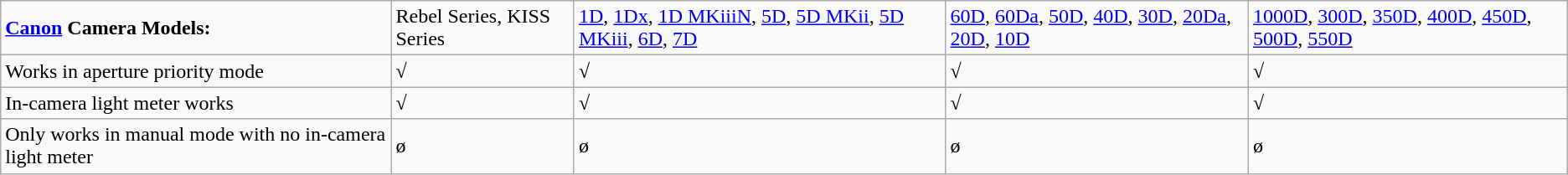<table class="wikitable">
<tr>
<td><strong><a href='#'>Canon</a> Camera Models:</strong></td>
<td>Rebel Series, KISS Series</td>
<td><a href='#'>1D</a>, <a href='#'>1Dx</a>, <a href='#'>1D MKiiiN</a>, <a href='#'>5D</a>, <a href='#'>5D MKii</a>, <a href='#'>5D MKiii</a>, <a href='#'>6D</a>, <a href='#'>7D</a></td>
<td><a href='#'>60D</a>, <a href='#'>60Da</a>, <a href='#'>50D</a>, <a href='#'>40D</a>, <a href='#'>30D</a>, <a href='#'>20Da</a>, <a href='#'>20D</a>, <a href='#'>10D</a></td>
<td><a href='#'>1000D</a>, <a href='#'>300D</a>, <a href='#'>350D</a>, <a href='#'>400D</a>, <a href='#'>450D</a>, <a href='#'>500D</a>, <a href='#'>550D</a></td>
</tr>
<tr>
<td>Works in aperture priority mode</td>
<td>√</td>
<td>√</td>
<td>√</td>
<td>√</td>
</tr>
<tr>
<td>In-camera light meter works</td>
<td>√</td>
<td>√</td>
<td>√</td>
<td>√</td>
</tr>
<tr>
<td>Only works in manual mode with no in-camera light meter</td>
<td>ø</td>
<td>ø</td>
<td>ø</td>
<td>ø</td>
</tr>
</table>
